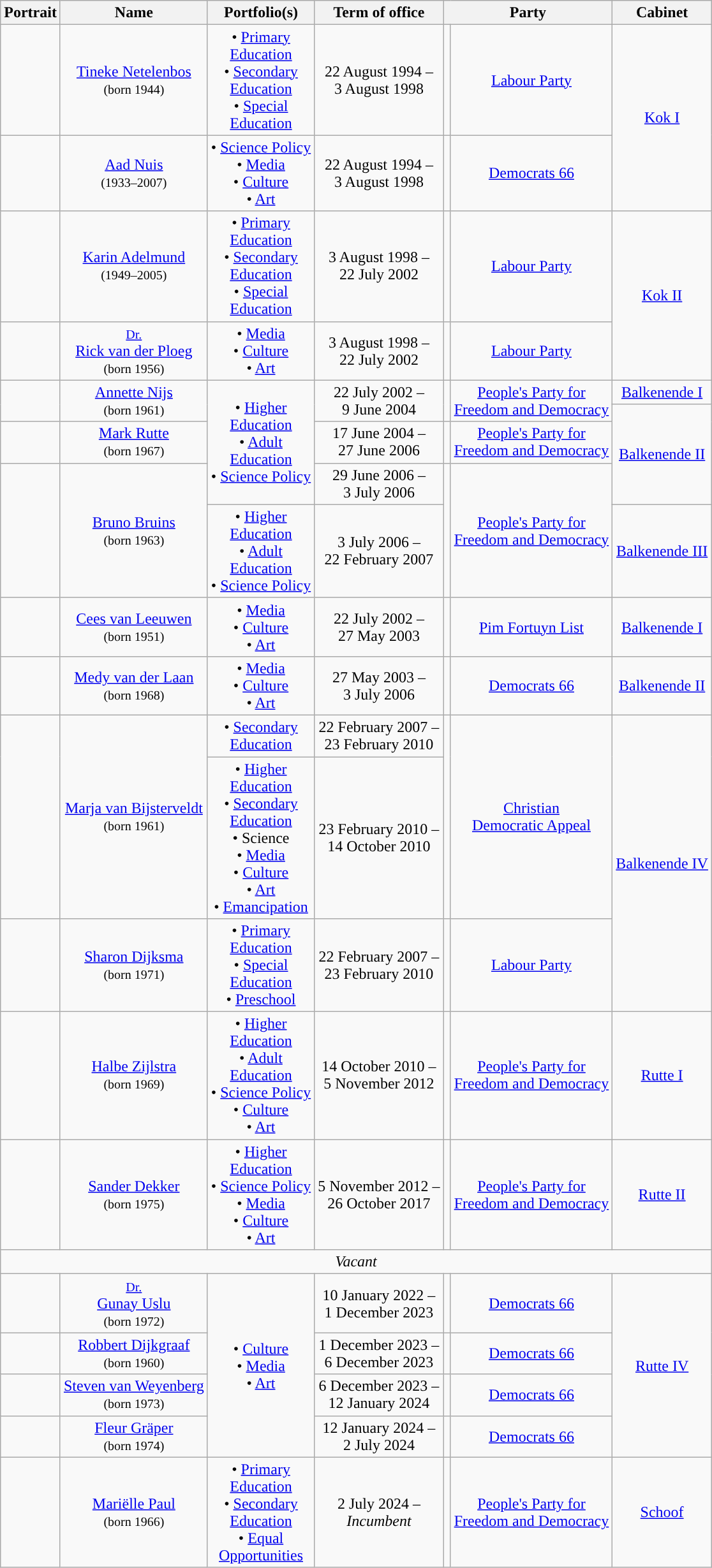<table class="wikitable" style="text-align:center">
<tr>
<th>Portrait</th>
<th>Name <br> </th>
<th>Portfolio(s)</th>
<th>Term of office</th>
<th colspan=2>Party</th>
<th>Cabinet</th>
</tr>
<tr>
<td></td>
<td><a href='#'>Tineke Netelenbos</a> <br> <small>(born 1944)</small></td>
<td>• <a href='#'>Primary <br> Education</a> <br> • <a href='#'>Secondary <br> Education</a> <br> • <a href='#'>Special <br> Education</a></td>
<td>22 August 1994 – <br> 3 August 1998</td>
<td style="background:"></td>
<td><a href='#'>Labour Party</a></td>
<td rowspan=2><a href='#'>Kok I</a> <br></td>
</tr>
<tr>
<td></td>
<td><a href='#'>Aad Nuis</a> <br> <small>(1933–2007)</small></td>
<td>• <a href='#'>Science Policy</a> <br> • <a href='#'>Media</a> <br> • <a href='#'>Culture</a> <br> • <a href='#'>Art</a></td>
<td>22 August 1994 – <br> 3 August 1998</td>
<td style="background:"></td>
<td><a href='#'>Democrats 66</a></td>
</tr>
<tr>
<td></td>
<td><a href='#'>Karin Adelmund</a> <br> <small>(1949–2005)</small></td>
<td>• <a href='#'>Primary <br> Education</a> <br> • <a href='#'>Secondary <br> Education</a> <br> • <a href='#'>Special <br> Education</a></td>
<td>3 August 1998 – <br> 22 July 2002</td>
<td style="background:"></td>
<td><a href='#'>Labour Party</a></td>
<td rowspan=2><a href='#'>Kok II</a> <br></td>
</tr>
<tr>
<td></td>
<td><small><a href='#'>Dr.</a></small> <br> <a href='#'>Rick van der Ploeg</a> <br> <small>(born 1956)</small></td>
<td>• <a href='#'>Media</a> <br> • <a href='#'>Culture</a> <br> • <a href='#'>Art</a></td>
<td>3 August 1998 – <br> 22 July 2002</td>
<td style="background:"></td>
<td><a href='#'>Labour Party</a></td>
</tr>
<tr>
<td rowspan=2></td>
<td rowspan=2><a href='#'>Annette Nijs</a> <br> <small>(born 1961)</small></td>
<td rowspan=4>• <a href='#'>Higher <br> Education</a> <br> • <a href='#'>Adult <br> Education</a> <br> • <a href='#'>Science Policy</a></td>
<td rowspan=2>22 July 2002 – <br> 9 June 2004 <br> </td>
<td rowspan=2 style="background:"></td>
<td rowspan=2><a href='#'>People's Party for <br> Freedom and Democracy</a></td>
<td><a href='#'>Balkenende I</a> <br></td>
</tr>
<tr>
<td rowspan=3><a href='#'>Balkenende II</a> <br></td>
</tr>
<tr>
<td></td>
<td><a href='#'>Mark Rutte</a> <br> <small>(born 1967)</small></td>
<td>17 June 2004 – <br> 27 June 2006 <br> </td>
<td style="background:"></td>
<td><a href='#'>People's Party for <br> Freedom and Democracy</a></td>
</tr>
<tr>
<td rowspan=2></td>
<td rowspan=2><a href='#'>Bruno Bruins</a> <br> <small>(born 1963)</small></td>
<td>29 June 2006 – <br> 3 July 2006</td>
<td rowspan=2 style="background:"></td>
<td rowspan=2><a href='#'>People's Party for <br> Freedom and Democracy</a></td>
</tr>
<tr>
<td>• <a href='#'>Higher <br> Education</a> <br> • <a href='#'>Adult <br> Education</a> <br> • <a href='#'>Science Policy</a></td>
<td>3 July 2006 – <br> 22 February 2007</td>
<td><a href='#'>Balkenende III</a> <br></td>
</tr>
<tr>
<td></td>
<td><a href='#'>Cees van Leeuwen</a> <br> <small>(born 1951)</small></td>
<td>• <a href='#'>Media</a> <br> • <a href='#'>Culture</a> <br> • <a href='#'>Art</a></td>
<td>22 July 2002 – <br> 27 May 2003</td>
<td style="background:"></td>
<td><a href='#'>Pim Fortuyn List</a></td>
<td><a href='#'>Balkenende I</a> <br></td>
</tr>
<tr>
<td></td>
<td><a href='#'>Medy van der Laan</a> <br> <small>(born 1968)</small></td>
<td>• <a href='#'>Media</a> <br> • <a href='#'>Culture</a> <br> • <a href='#'>Art</a></td>
<td>27 May 2003 – <br> 3 July 2006 <br> </td>
<td style="background:"></td>
<td><a href='#'>Democrats 66</a></td>
<td><a href='#'>Balkenende II</a> <br></td>
</tr>
<tr>
<td rowspan=2></td>
<td rowspan=2><a href='#'>Marja van Bijsterveldt</a> <br> <small>(born 1961)</small></td>
<td>• <a href='#'>Secondary <br> Education</a></td>
<td>22 February 2007 – <br> 23 February 2010</td>
<td rowspan=2 style="background:"></td>
<td rowspan=2><a href='#'>Christian <br> Democratic Appeal</a></td>
<td rowspan=3><a href='#'>Balkenende IV</a> <br></td>
</tr>
<tr>
<td>• <a href='#'>Higher <br> Education</a> <br> • <a href='#'>Secondary <br> Education</a> <br> • Science <br> • <a href='#'>Media</a> <br> • <a href='#'>Culture</a> <br> • <a href='#'>Art</a> <br> • <a href='#'>Emancipation</a></td>
<td>23 February 2010 – <br> 14 October 2010</td>
</tr>
<tr>
<td></td>
<td><a href='#'>Sharon Dijksma</a> <br> <small>(born 1971)</small></td>
<td>• <a href='#'>Primary <br> Education</a> <br> • <a href='#'>Special <br> Education</a> <br> • <a href='#'>Preschool</a></td>
<td>22 February 2007 – <br> 23 February 2010 <br> </td>
<td style="background:"></td>
<td><a href='#'>Labour Party</a></td>
</tr>
<tr>
<td></td>
<td><a href='#'>Halbe Zijlstra</a> <br> <small>(born 1969)</small></td>
<td>• <a href='#'>Higher <br> Education</a> <br> • <a href='#'>Adult <br> Education</a> <br> • <a href='#'>Science Policy</a> <br> • <a href='#'>Culture</a> <br> • <a href='#'>Art</a></td>
<td>14 October 2010 – <br> 5 November 2012</td>
<td style="background:"></td>
<td><a href='#'>People's Party for <br> Freedom and Democracy</a></td>
<td><a href='#'>Rutte I</a> <br></td>
</tr>
<tr>
<td></td>
<td><a href='#'>Sander Dekker</a> <br> <small>(born 1975)</small></td>
<td>• <a href='#'>Higher <br> Education</a> <br> • <a href='#'>Science Policy</a> <br> • <a href='#'>Media</a> <br> • <a href='#'>Culture</a> <br> • <a href='#'>Art</a></td>
<td>5 November 2012 – <br> 26 October 2017</td>
<td style="background:"></td>
<td><a href='#'>People's Party for <br> Freedom and Democracy</a></td>
<td><a href='#'>Rutte II</a> <br></td>
</tr>
<tr>
<td colspan=7><em>Vacant</em></td>
</tr>
<tr>
<td></td>
<td><small><a href='#'>Dr.</a></small> <br> <a href='#'>Gunay Uslu</a> <br> <small>(born 1972)</small></td>
<td rowspan=4>• <a href='#'>Culture</a> <br> • <a href='#'>Media</a> <br> • <a href='#'>Art</a></td>
<td>10 January 2022 – <br> 1 December 2023</td>
<td style="background:"></td>
<td><a href='#'>Democrats 66</a></td>
<td rowspan=4><a href='#'>Rutte IV</a> <br></td>
</tr>
<tr>
<td></td>
<td><a href='#'>Robbert Dijkgraaf</a> <br> <small>(born 1960)</small></td>
<td>1 December 2023 – <br> 6 December 2023 <br> </td>
<td style="background:"></td>
<td><a href='#'>Democrats 66</a></td>
</tr>
<tr>
<td></td>
<td><a href='#'>Steven van Weyenberg</a> <br> <small>(born 1973)</small></td>
<td>6 December 2023 – <br> 12 January 2024</td>
<td style="background:"></td>
<td><a href='#'>Democrats 66</a></td>
</tr>
<tr>
<td></td>
<td><a href='#'>Fleur Gräper</a> <br> <small>(born 1974)</small></td>
<td>12 January 2024 – <br> 2 July 2024</td>
<td style="background:"></td>
<td><a href='#'>Democrats 66</a></td>
</tr>
<tr>
<td></td>
<td><a href='#'>Mariëlle Paul</a> <br> <small>(born 1966)</small></td>
<td>• <a href='#'>Primary <br> Education</a> <br> • <a href='#'>Secondary <br> Education</a> <br> • <a href='#'>Equal <br> Opportunities</a></td>
<td>2 July 2024 – <br> <em>Incumbent</em></td>
<td style="background:"></td>
<td><a href='#'>People's Party for <br> Freedom and Democracy</a></td>
<td><a href='#'>Schoof</a> <br></td>
</tr>
</table>
